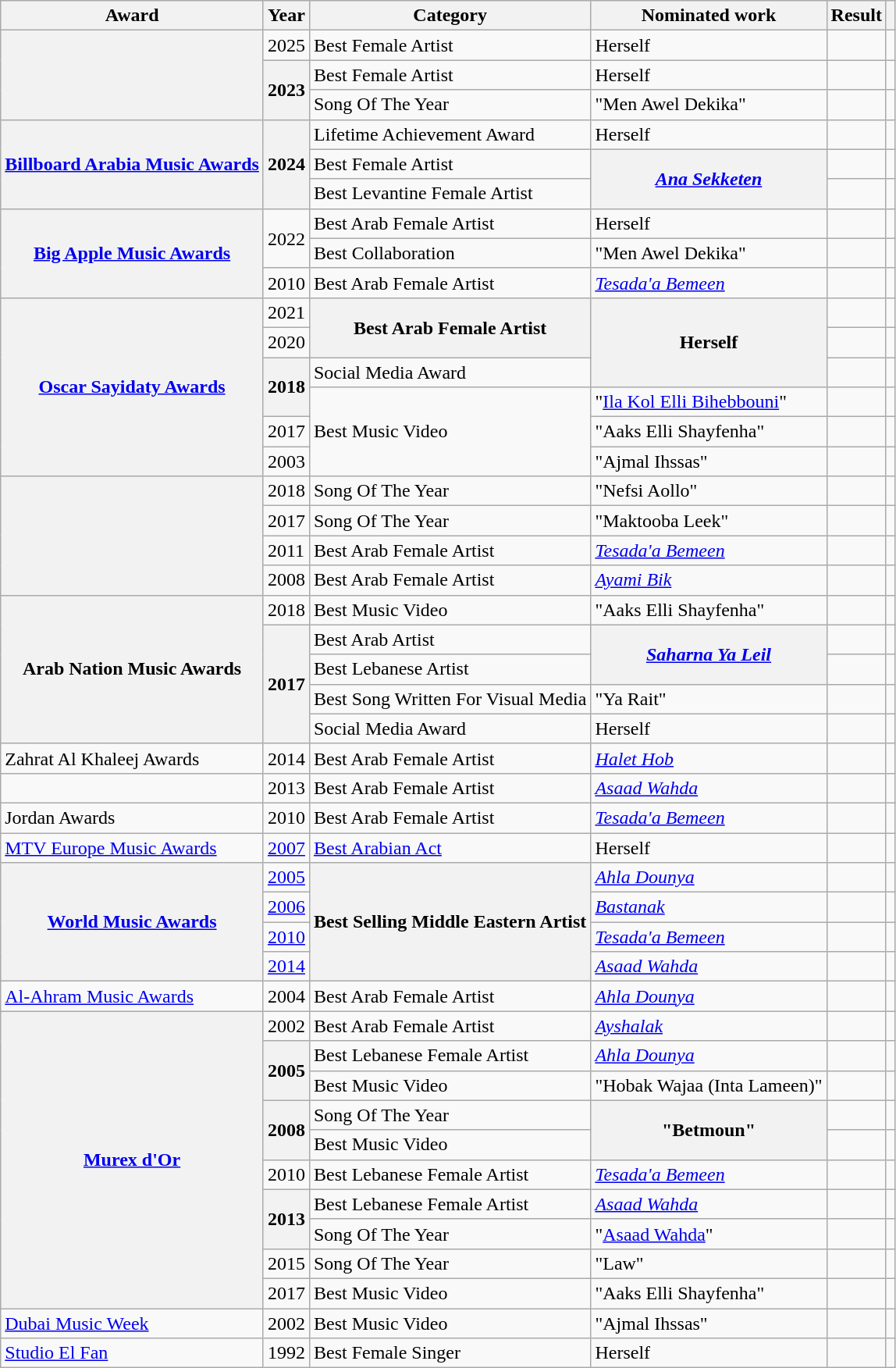<table class="wikitable sortable plainrowheaders">
<tr>
<th scope="col">Award</th>
<th scope="col">Year</th>
<th scope="col">Category</th>
<th scope="col">Nominated work</th>
<th scope="col">Result</th>
<th scope="col" class="unsortable"></th>
</tr>
<tr>
<th scope="row" rowspan="3"></th>
<td>2025</td>
<td>Best Female Artist</td>
<td>Herself</td>
<td></td>
<td style="text-align:center;"></td>
</tr>
<tr>
<th scope="row" rowspan="2">2023</th>
<td>Best Female Artist</td>
<td>Herself</td>
<td></td>
<td style="text-align:center;"></td>
</tr>
<tr>
<td>Song Of The Year</td>
<td>"Men Awel Dekika"</td>
<td></td>
<td style="text-align:center;"></td>
</tr>
<tr>
<th scope="row" rowspan="3"><a href='#'>Billboard Arabia Music Awards</a></th>
<th scope="row" rowspan="3">2024</th>
<td>Lifetime Achievement Award</td>
<td>Herself</td>
<td></td>
<td style="text-align:center;"></td>
</tr>
<tr>
<td>Best Female Artist</td>
<th scope="row" rowspan="2"><em><a href='#'>Ana Sekketen</a></em></th>
<td></td>
<td style="text-align:center;"></td>
</tr>
<tr>
<td>Best Levantine Female Artist</td>
<td></td>
<td style="text-align:center;"></td>
</tr>
<tr>
<th scope="row" rowspan="3"><a href='#'>Big Apple Music Awards</a></th>
<td ! scope="row" rowspan="2">2022</td>
<td>Best Arab Female Artist</td>
<td>Herself</td>
<td></td>
<td></td>
</tr>
<tr>
<td>Best Collaboration</td>
<td>"Men Awel Dekika"</td>
<td></td>
<td></td>
</tr>
<tr>
<td>2010</td>
<td>Best Arab Female Artist</td>
<td><em><a href='#'>Tesada'a Bemeen</a></em></td>
<td></td>
<td style="text-align:center;"></td>
</tr>
<tr>
<th scope="row" rowspan="6"><a href='#'>Oscar Sayidaty Awards</a></th>
<td>2021</td>
<th scope="row" rowspan="2">Best Arab Female Artist</th>
<th scope="row" rowspan="3">Herself</th>
<td></td>
<td style="text-align:center;"></td>
</tr>
<tr>
<td>2020</td>
<td></td>
<td style="text-align:center;"></td>
</tr>
<tr>
<th scope="row" rowspan="2">2018</th>
<td>Social Media Award</td>
<td></td>
<td style="text-align:center;"></td>
</tr>
<tr>
<td scope="row" rowspan="3">Best Music Video</td>
<td>"<a href='#'>Ila Kol Elli Bihebbouni</a>"</td>
<td></td>
<td style="text-align:center;"></td>
</tr>
<tr>
<td>2017</td>
<td>"Aaks Elli Shayfenha"</td>
<td></td>
<td style="text-align:center;"></td>
</tr>
<tr>
<td>2003</td>
<td>"Ajmal Ihssas"</td>
<td></td>
<td style="text-align:center;"></td>
</tr>
<tr>
<th scope="row" rowspan="4"></th>
<td>2018</td>
<td>Song Of The Year</td>
<td>"Nefsi Aollo"</td>
<td></td>
<td style="text-align:center;"></td>
</tr>
<tr>
<td>2017</td>
<td>Song Of The Year</td>
<td>"Maktooba Leek"</td>
<td></td>
<td style="text-align:center;"></td>
</tr>
<tr>
<td>2011</td>
<td>Best Arab Female Artist</td>
<td><em><a href='#'>Tesada'a Bemeen</a></em></td>
<td></td>
<td style="text-align:center;"></td>
</tr>
<tr>
<td>2008</td>
<td>Best Arab Female Artist</td>
<td><em><a href='#'>Ayami Bik</a></em></td>
<td></td>
<td style="text-align:center;"></td>
</tr>
<tr>
<th scope="row" rowspan="5">Arab Nation Music Awards</th>
<td>2018</td>
<td>Best Music Video</td>
<td>"Aaks Elli Shayfenha"</td>
<td></td>
<td style="text-align:center;"></td>
</tr>
<tr>
<th scope="row" rowspan="4">2017</th>
<td>Best Arab Artist</td>
<th scope="row" rowspan="2"><em><a href='#'>Saharna Ya Leil</a></em></th>
<td></td>
<td style="text-align:center;"></td>
</tr>
<tr>
<td>Best Lebanese Artist</td>
<td></td>
<td style="text-align:center;"></td>
</tr>
<tr>
<td>Best Song Written For Visual Media</td>
<td>"Ya Rait"</td>
<td></td>
<td style="text-align:center;"></td>
</tr>
<tr>
<td>Social Media Award</td>
<td>Herself</td>
<td></td>
<td style="text-align:center;"></td>
</tr>
<tr>
<td>Zahrat Al Khaleej Awards</td>
<td>2014</td>
<td>Best Arab Female Artist</td>
<td><em><a href='#'>Halet Hob</a></em></td>
<td></td>
<td style="text-align:center;"></td>
</tr>
<tr>
<td></td>
<td>2013</td>
<td>Best Arab Female Artist</td>
<td><em><a href='#'>Asaad Wahda</a></em></td>
<td></td>
<td style="text-align:center;"></td>
</tr>
<tr>
<td>Jordan Awards</td>
<td>2010</td>
<td>Best Arab Female Artist</td>
<td><em><a href='#'>Tesada'a Bemeen</a></em></td>
<td></td>
<td style="text-align:center;"></td>
</tr>
<tr>
<td><a href='#'>MTV Europe Music Awards</a></td>
<td><a href='#'>2007</a></td>
<td><a href='#'>Best Arabian Act</a></td>
<td>Herself</td>
<td></td>
<td style="text-align:center;"></td>
</tr>
<tr>
<th scope="row" rowspan="4"><a href='#'>World Music Awards</a></th>
<td><a href='#'>2005</a></td>
<th scope="row" rowspan="4">Best Selling Middle Eastern Artist</th>
<td><em><a href='#'>Ahla Dounya</a></em></td>
<td></td>
<td style="text-align:center;"></td>
</tr>
<tr>
<td><a href='#'>2006</a></td>
<td><em><a href='#'>Bastanak</a></em></td>
<td></td>
<td style="text-align:center;"></td>
</tr>
<tr>
<td><a href='#'>2010</a></td>
<td><em><a href='#'>Tesada'a Bemeen</a></em></td>
<td></td>
<td style="text-align:center;"></td>
</tr>
<tr>
<td><a href='#'>2014</a></td>
<td><em><a href='#'>Asaad Wahda</a></em></td>
<td></td>
<td style="text-align:center;"></td>
</tr>
<tr>
<td><a href='#'>Al-Ahram Music Awards</a></td>
<td>2004</td>
<td>Best Arab Female Artist</td>
<td><em><a href='#'>Ahla Dounya</a></em></td>
<td></td>
<td style="text-align:center;"></td>
</tr>
<tr>
<th scope="row" rowspan="10"><a href='#'>Murex d'Or</a></th>
<td>2002</td>
<td>Best Arab Female Artist</td>
<td><em><a href='#'>Ayshalak</a></em></td>
<td></td>
<td style="text-align:center;"></td>
</tr>
<tr>
<th scope="row" rowspan="2">2005</th>
<td>Best Lebanese Female Artist</td>
<td><em><a href='#'>Ahla Dounya</a></em></td>
<td></td>
<td style="text-align:center;"></td>
</tr>
<tr>
<td>Best Music Video</td>
<td>"Hobak Wajaa (Inta Lameen)"</td>
<td></td>
<td style="text-align:center;"></td>
</tr>
<tr>
<th scope="row" rowspan="2">2008</th>
<td>Song Of The Year</td>
<th scope="row" rowspan="2">"Betmoun"</th>
<td></td>
<td style="text-align:center;"></td>
</tr>
<tr>
<td>Best Music Video</td>
<td></td>
<td style="text-align:center;"></td>
</tr>
<tr>
<td>2010</td>
<td>Best Lebanese Female Artist</td>
<td><em><a href='#'>Tesada'a Bemeen</a></em></td>
<td></td>
<td style="text-align:center;"></td>
</tr>
<tr>
<th scope="row" rowspan="2">2013</th>
<td>Best Lebanese Female Artist</td>
<td><em><a href='#'>Asaad Wahda</a></em></td>
<td></td>
<td style="text-align:center;"></td>
</tr>
<tr>
<td>Song Of The Year</td>
<td>"<a href='#'>Asaad Wahda</a>"</td>
<td></td>
<td style="text-align:center;"></td>
</tr>
<tr>
<td>2015</td>
<td>Song Of The Year</td>
<td>"Law"</td>
<td></td>
<td style="text-align:center;"></td>
</tr>
<tr>
<td>2017</td>
<td>Best Music Video</td>
<td>"Aaks Elli Shayfenha"</td>
<td></td>
<td style="text-align:center;"></td>
</tr>
<tr>
<td><a href='#'>Dubai Music Week</a></td>
<td>2002</td>
<td>Best Music Video</td>
<td>"Ajmal Ihssas"</td>
<td></td>
<td style="text-align:center;"></td>
</tr>
<tr>
<td><a href='#'>Studio El Fan</a></td>
<td>1992</td>
<td>Best Female Singer</td>
<td>Herself</td>
<td></td>
<td style="text-align:center;"></td>
</tr>
</table>
